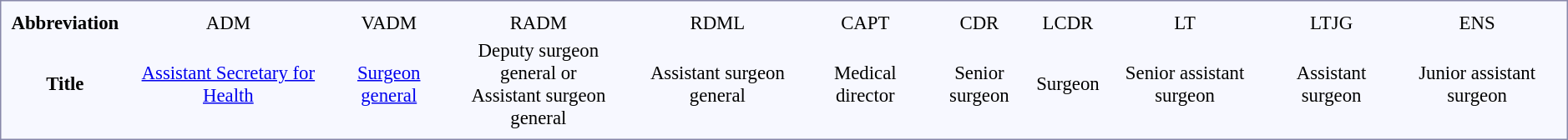<table style="border:1px solid #8888aa; background:#f7f8ff; padding:5px; font-size:95%; margin:0 12px 12px 0; text-align:center;">
<tr style="text-align:center;">
<th>Abbreviation</th>
<td colspan=2></td>
<td colspan=2>ADM</td>
<td colspan=2>VADM</td>
<td colspan=2>RADM</td>
<td colspan=2>RDML</td>
<td colspan=2>CAPT</td>
<td colspan=2>CDR</td>
<td colspan=2>LCDR</td>
<td colspan=2>LT</td>
<td colspan=3>LTJG</td>
<td colspan=3>ENS</td>
</tr>
<tr style="text-align:center;">
<th>Title</th>
<td colspan=2></td>
<td colspan=2><a href='#'>Assistant Secretary for Health</a></td>
<td colspan=2><a href='#'>Surgeon general</a></td>
<td colspan=2>Deputy surgeon general or<br>Assistant surgeon general</td>
<td colspan=2>Assistant surgeon general</td>
<td colspan=2>Medical director</td>
<td colspan=2>Senior surgeon</td>
<td colspan=2>Surgeon</td>
<td colspan=2>Senior assistant surgeon</td>
<td colspan=3>Assistant surgeon</td>
<td colspan=3>Junior assistant surgeon<br></td>
</tr>
</table>
